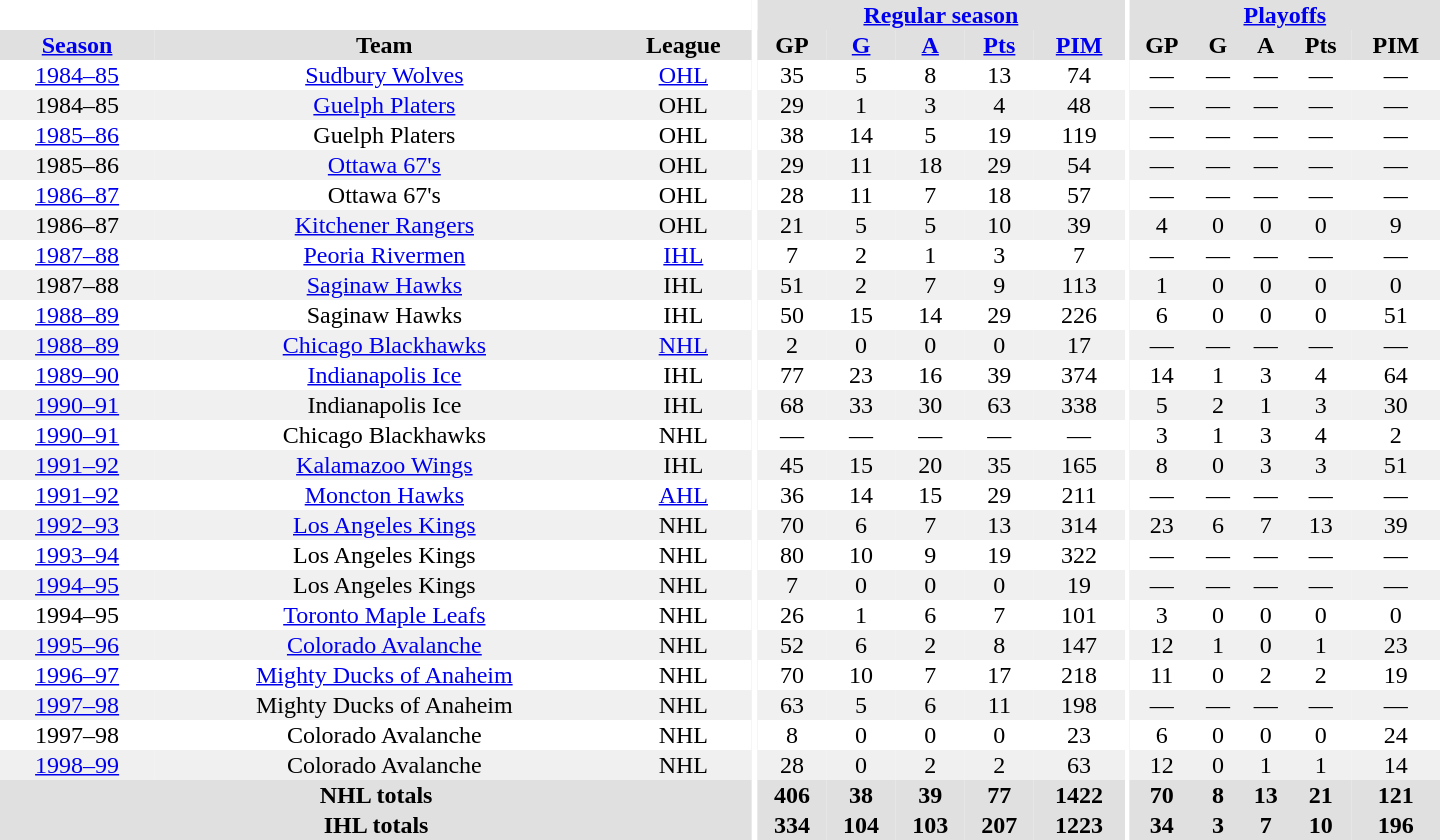<table border="0" cellpadding="1" cellspacing="0" style="text-align:center; width:60em">
<tr bgcolor="#e0e0e0">
<th colspan="3" bgcolor="#ffffff"></th>
<th rowspan="100" bgcolor="#ffffff"></th>
<th colspan="5"><a href='#'>Regular season</a></th>
<th rowspan="100" bgcolor="#ffffff"></th>
<th colspan="5"><a href='#'>Playoffs</a></th>
</tr>
<tr bgcolor="#e0e0e0">
<th><a href='#'>Season</a></th>
<th>Team</th>
<th>League</th>
<th>GP</th>
<th><a href='#'>G</a></th>
<th><a href='#'>A</a></th>
<th><a href='#'>Pts</a></th>
<th><a href='#'>PIM</a></th>
<th>GP</th>
<th>G</th>
<th>A</th>
<th>Pts</th>
<th>PIM</th>
</tr>
<tr>
<td><a href='#'>1984–85</a></td>
<td><a href='#'>Sudbury Wolves</a></td>
<td><a href='#'>OHL</a></td>
<td>35</td>
<td>5</td>
<td>8</td>
<td>13</td>
<td>74</td>
<td>—</td>
<td>—</td>
<td>—</td>
<td>—</td>
<td>—</td>
</tr>
<tr bgcolor="#f0f0f0">
<td>1984–85</td>
<td><a href='#'>Guelph Platers</a></td>
<td>OHL</td>
<td>29</td>
<td>1</td>
<td>3</td>
<td>4</td>
<td>48</td>
<td>—</td>
<td>—</td>
<td>—</td>
<td>—</td>
<td>—</td>
</tr>
<tr>
<td><a href='#'>1985–86</a></td>
<td>Guelph Platers</td>
<td>OHL</td>
<td>38</td>
<td>14</td>
<td>5</td>
<td>19</td>
<td>119</td>
<td>—</td>
<td>—</td>
<td>—</td>
<td>—</td>
<td>—</td>
</tr>
<tr bgcolor="#f0f0f0">
<td>1985–86</td>
<td><a href='#'>Ottawa 67's</a></td>
<td>OHL</td>
<td>29</td>
<td>11</td>
<td>18</td>
<td>29</td>
<td>54</td>
<td>—</td>
<td>—</td>
<td>—</td>
<td>—</td>
<td>—</td>
</tr>
<tr>
<td><a href='#'>1986–87</a></td>
<td>Ottawa 67's</td>
<td>OHL</td>
<td>28</td>
<td>11</td>
<td>7</td>
<td>18</td>
<td>57</td>
<td>—</td>
<td>—</td>
<td>—</td>
<td>—</td>
<td>—</td>
</tr>
<tr bgcolor="#f0f0f0">
<td>1986–87</td>
<td><a href='#'>Kitchener Rangers</a></td>
<td>OHL</td>
<td>21</td>
<td>5</td>
<td>5</td>
<td>10</td>
<td>39</td>
<td>4</td>
<td>0</td>
<td>0</td>
<td>0</td>
<td>9</td>
</tr>
<tr>
<td><a href='#'>1987–88</a></td>
<td><a href='#'>Peoria Rivermen</a></td>
<td><a href='#'>IHL</a></td>
<td>7</td>
<td>2</td>
<td>1</td>
<td>3</td>
<td>7</td>
<td>—</td>
<td>—</td>
<td>—</td>
<td>—</td>
<td>—</td>
</tr>
<tr bgcolor="#f0f0f0">
<td>1987–88</td>
<td><a href='#'>Saginaw Hawks</a></td>
<td>IHL</td>
<td>51</td>
<td>2</td>
<td>7</td>
<td>9</td>
<td>113</td>
<td>1</td>
<td>0</td>
<td>0</td>
<td>0</td>
<td>0</td>
</tr>
<tr>
<td><a href='#'>1988–89</a></td>
<td>Saginaw Hawks</td>
<td>IHL</td>
<td>50</td>
<td>15</td>
<td>14</td>
<td>29</td>
<td>226</td>
<td>6</td>
<td>0</td>
<td>0</td>
<td>0</td>
<td>51</td>
</tr>
<tr bgcolor="#f0f0f0">
<td><a href='#'>1988–89</a></td>
<td><a href='#'>Chicago Blackhawks</a></td>
<td><a href='#'>NHL</a></td>
<td>2</td>
<td>0</td>
<td>0</td>
<td>0</td>
<td>17</td>
<td>—</td>
<td>—</td>
<td>—</td>
<td>—</td>
<td>—</td>
</tr>
<tr>
<td><a href='#'>1989–90</a></td>
<td><a href='#'>Indianapolis Ice</a></td>
<td>IHL</td>
<td>77</td>
<td>23</td>
<td>16</td>
<td>39</td>
<td>374</td>
<td>14</td>
<td>1</td>
<td>3</td>
<td>4</td>
<td>64</td>
</tr>
<tr bgcolor="#f0f0f0">
<td><a href='#'>1990–91</a></td>
<td>Indianapolis Ice</td>
<td>IHL</td>
<td>68</td>
<td>33</td>
<td>30</td>
<td>63</td>
<td>338</td>
<td>5</td>
<td>2</td>
<td>1</td>
<td>3</td>
<td>30</td>
</tr>
<tr>
<td><a href='#'>1990–91</a></td>
<td>Chicago Blackhawks</td>
<td>NHL</td>
<td>—</td>
<td>—</td>
<td>—</td>
<td>—</td>
<td>—</td>
<td>3</td>
<td>1</td>
<td>3</td>
<td>4</td>
<td>2</td>
</tr>
<tr bgcolor="#f0f0f0">
<td><a href='#'>1991–92</a></td>
<td><a href='#'>Kalamazoo Wings</a></td>
<td>IHL</td>
<td>45</td>
<td>15</td>
<td>20</td>
<td>35</td>
<td>165</td>
<td>8</td>
<td>0</td>
<td>3</td>
<td>3</td>
<td>51</td>
</tr>
<tr>
<td><a href='#'>1991–92</a></td>
<td><a href='#'>Moncton Hawks</a></td>
<td><a href='#'>AHL</a></td>
<td>36</td>
<td>14</td>
<td>15</td>
<td>29</td>
<td>211</td>
<td>—</td>
<td>—</td>
<td>—</td>
<td>—</td>
<td>—</td>
</tr>
<tr bgcolor="#f0f0f0">
<td><a href='#'>1992–93</a></td>
<td><a href='#'>Los Angeles Kings</a></td>
<td>NHL</td>
<td>70</td>
<td>6</td>
<td>7</td>
<td>13</td>
<td>314</td>
<td>23</td>
<td>6</td>
<td>7</td>
<td>13</td>
<td>39</td>
</tr>
<tr>
<td><a href='#'>1993–94</a></td>
<td>Los Angeles Kings</td>
<td>NHL</td>
<td>80</td>
<td>10</td>
<td>9</td>
<td>19</td>
<td>322</td>
<td>—</td>
<td>—</td>
<td>—</td>
<td>—</td>
<td>—</td>
</tr>
<tr bgcolor="#f0f0f0">
<td><a href='#'>1994–95</a></td>
<td>Los Angeles Kings</td>
<td>NHL</td>
<td>7</td>
<td>0</td>
<td>0</td>
<td>0</td>
<td>19</td>
<td>—</td>
<td>—</td>
<td>—</td>
<td>—</td>
<td>—</td>
</tr>
<tr>
<td>1994–95</td>
<td><a href='#'>Toronto Maple Leafs</a></td>
<td>NHL</td>
<td>26</td>
<td>1</td>
<td>6</td>
<td>7</td>
<td>101</td>
<td>3</td>
<td>0</td>
<td>0</td>
<td>0</td>
<td>0</td>
</tr>
<tr bgcolor="#f0f0f0">
<td><a href='#'>1995–96</a></td>
<td><a href='#'>Colorado Avalanche</a></td>
<td>NHL</td>
<td>52</td>
<td>6</td>
<td>2</td>
<td>8</td>
<td>147</td>
<td>12</td>
<td>1</td>
<td>0</td>
<td>1</td>
<td>23</td>
</tr>
<tr>
<td><a href='#'>1996–97</a></td>
<td><a href='#'>Mighty Ducks of Anaheim</a></td>
<td>NHL</td>
<td>70</td>
<td>10</td>
<td>7</td>
<td>17</td>
<td>218</td>
<td>11</td>
<td>0</td>
<td>2</td>
<td>2</td>
<td>19</td>
</tr>
<tr bgcolor="#f0f0f0">
<td><a href='#'>1997–98</a></td>
<td>Mighty Ducks of Anaheim</td>
<td>NHL</td>
<td>63</td>
<td>5</td>
<td>6</td>
<td>11</td>
<td>198</td>
<td>—</td>
<td>—</td>
<td>—</td>
<td>—</td>
<td>—</td>
</tr>
<tr>
<td>1997–98</td>
<td>Colorado Avalanche</td>
<td>NHL</td>
<td>8</td>
<td>0</td>
<td>0</td>
<td>0</td>
<td>23</td>
<td>6</td>
<td>0</td>
<td>0</td>
<td>0</td>
<td>24</td>
</tr>
<tr bgcolor="#f0f0f0">
<td><a href='#'>1998–99</a></td>
<td>Colorado Avalanche</td>
<td>NHL</td>
<td>28</td>
<td>0</td>
<td>2</td>
<td>2</td>
<td>63</td>
<td>12</td>
<td>0</td>
<td>1</td>
<td>1</td>
<td>14</td>
</tr>
<tr bgcolor="#e0e0e0">
<th colspan="3">NHL totals</th>
<th>406</th>
<th>38</th>
<th>39</th>
<th>77</th>
<th>1422</th>
<th>70</th>
<th>8</th>
<th>13</th>
<th>21</th>
<th>121</th>
</tr>
<tr bgcolor="#e0e0e0">
<th colspan="3">IHL totals</th>
<th>334</th>
<th>104</th>
<th>103</th>
<th>207</th>
<th>1223</th>
<th>34</th>
<th>3</th>
<th>7</th>
<th>10</th>
<th>196</th>
</tr>
</table>
